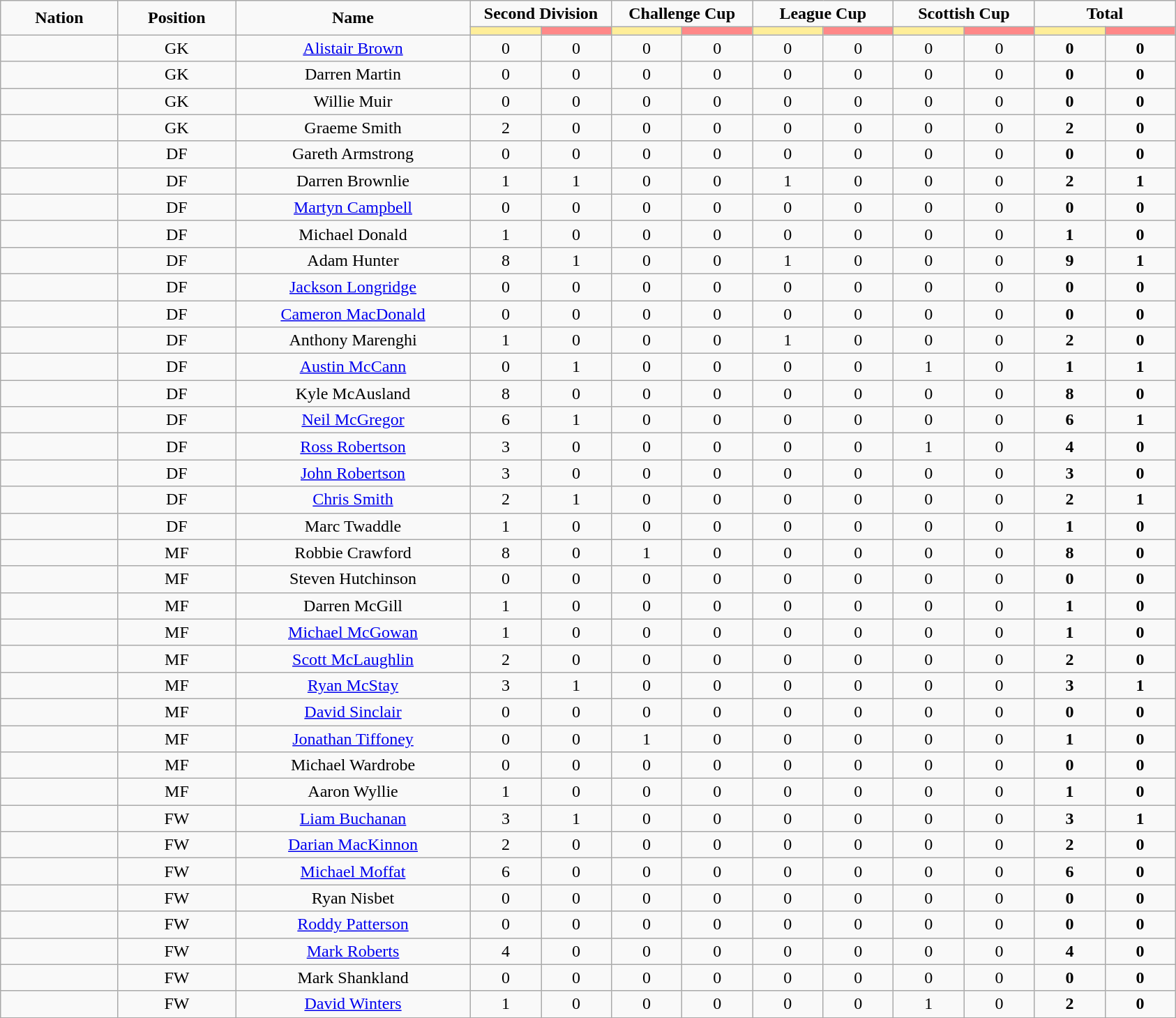<table class="wikitable" style="font-size: 100%; text-align: center;">
<tr>
<td rowspan="2" width="10%" align="center"><strong>Nation</strong></td>
<td rowspan="2" width="10%" align="center"><strong>Position</strong></td>
<td rowspan="2" width="20%" align="center"><strong>Name</strong></td>
<td colspan="2" align="center"><strong>Second Division</strong></td>
<td colspan="2" align="center"><strong>Challenge Cup</strong></td>
<td colspan="2" align="center"><strong>League Cup</strong></td>
<td colspan="2" align="center"><strong>Scottish Cup</strong></td>
<td colspan="2" align="center"><strong>Total </strong></td>
</tr>
<tr>
<th width=60 style="background: #FFEE99"></th>
<th width=60 style="background: #FF8888"></th>
<th width=60 style="background: #FFEE99"></th>
<th width=60 style="background: #FF8888"></th>
<th width=60 style="background: #FFEE99"></th>
<th width=60 style="background: #FF8888"></th>
<th width=60 style="background: #FFEE99"></th>
<th width=60 style="background: #FF8888"></th>
<th width=60 style="background: #FFEE99"></th>
<th width=60 style="background: #FF8888"></th>
</tr>
<tr>
<td></td>
<td>GK</td>
<td><a href='#'>Alistair Brown</a></td>
<td>0</td>
<td>0</td>
<td>0</td>
<td>0</td>
<td>0</td>
<td>0</td>
<td>0</td>
<td>0</td>
<td><strong>0</strong></td>
<td><strong>0</strong></td>
</tr>
<tr>
<td></td>
<td>GK</td>
<td>Darren Martin</td>
<td>0</td>
<td>0</td>
<td>0</td>
<td>0</td>
<td>0</td>
<td>0</td>
<td>0</td>
<td>0</td>
<td><strong>0</strong></td>
<td><strong>0</strong></td>
</tr>
<tr>
<td></td>
<td>GK</td>
<td>Willie Muir</td>
<td>0</td>
<td>0</td>
<td>0</td>
<td>0</td>
<td>0</td>
<td>0</td>
<td>0</td>
<td>0</td>
<td><strong>0</strong></td>
<td><strong>0</strong></td>
</tr>
<tr>
<td></td>
<td>GK</td>
<td>Graeme Smith</td>
<td>2</td>
<td>0</td>
<td>0</td>
<td>0</td>
<td>0</td>
<td>0</td>
<td>0</td>
<td>0</td>
<td><strong>2</strong></td>
<td><strong>0</strong></td>
</tr>
<tr>
<td></td>
<td>DF</td>
<td>Gareth Armstrong</td>
<td>0</td>
<td>0</td>
<td>0</td>
<td>0</td>
<td>0</td>
<td>0</td>
<td>0</td>
<td>0</td>
<td><strong>0</strong></td>
<td><strong>0</strong></td>
</tr>
<tr>
<td></td>
<td>DF</td>
<td>Darren Brownlie</td>
<td>1</td>
<td>1</td>
<td>0</td>
<td>0</td>
<td>1</td>
<td>0</td>
<td>0</td>
<td>0</td>
<td><strong>2</strong></td>
<td><strong>1</strong></td>
</tr>
<tr>
<td></td>
<td>DF</td>
<td><a href='#'>Martyn Campbell</a></td>
<td>0</td>
<td>0</td>
<td>0</td>
<td>0</td>
<td>0</td>
<td>0</td>
<td>0</td>
<td>0</td>
<td><strong>0</strong></td>
<td><strong>0</strong></td>
</tr>
<tr>
<td></td>
<td>DF</td>
<td>Michael Donald</td>
<td>1</td>
<td>0</td>
<td>0</td>
<td>0</td>
<td>0</td>
<td>0</td>
<td>0</td>
<td>0</td>
<td><strong>1</strong></td>
<td><strong>0</strong></td>
</tr>
<tr>
<td></td>
<td>DF</td>
<td>Adam Hunter</td>
<td>8</td>
<td>1</td>
<td>0</td>
<td>0</td>
<td>1</td>
<td>0</td>
<td>0</td>
<td>0</td>
<td><strong>9</strong></td>
<td><strong>1</strong></td>
</tr>
<tr>
<td></td>
<td>DF</td>
<td><a href='#'>Jackson Longridge</a></td>
<td>0</td>
<td>0</td>
<td>0</td>
<td>0</td>
<td>0</td>
<td>0</td>
<td>0</td>
<td>0</td>
<td><strong>0</strong></td>
<td><strong>0</strong></td>
</tr>
<tr>
<td></td>
<td>DF</td>
<td><a href='#'>Cameron MacDonald</a></td>
<td>0</td>
<td>0</td>
<td>0</td>
<td>0</td>
<td>0</td>
<td>0</td>
<td>0</td>
<td>0</td>
<td><strong>0</strong></td>
<td><strong>0</strong></td>
</tr>
<tr>
<td></td>
<td>DF</td>
<td>Anthony Marenghi</td>
<td>1</td>
<td>0</td>
<td>0</td>
<td>0</td>
<td>1</td>
<td>0</td>
<td>0</td>
<td>0</td>
<td><strong>2</strong></td>
<td><strong>0</strong></td>
</tr>
<tr>
<td></td>
<td>DF</td>
<td><a href='#'>Austin McCann</a></td>
<td>0</td>
<td>1</td>
<td>0</td>
<td>0</td>
<td>0</td>
<td>0</td>
<td>1</td>
<td>0</td>
<td><strong>1</strong></td>
<td><strong>1</strong></td>
</tr>
<tr>
<td></td>
<td>DF</td>
<td>Kyle McAusland</td>
<td>8</td>
<td>0</td>
<td>0</td>
<td>0</td>
<td>0</td>
<td>0</td>
<td>0</td>
<td>0</td>
<td><strong>8</strong></td>
<td><strong>0</strong></td>
</tr>
<tr>
<td></td>
<td>DF</td>
<td><a href='#'>Neil McGregor</a></td>
<td>6</td>
<td>1</td>
<td>0</td>
<td>0</td>
<td>0</td>
<td>0</td>
<td>0</td>
<td>0</td>
<td><strong>6</strong></td>
<td><strong>1</strong></td>
</tr>
<tr>
<td></td>
<td>DF</td>
<td><a href='#'>Ross Robertson</a></td>
<td>3</td>
<td>0</td>
<td>0</td>
<td>0</td>
<td>0</td>
<td>0</td>
<td>1</td>
<td>0</td>
<td><strong>4</strong></td>
<td><strong>0</strong></td>
</tr>
<tr>
<td></td>
<td>DF</td>
<td><a href='#'>John Robertson</a></td>
<td>3</td>
<td>0</td>
<td>0</td>
<td>0</td>
<td>0</td>
<td>0</td>
<td>0</td>
<td>0</td>
<td><strong>3</strong></td>
<td><strong>0</strong></td>
</tr>
<tr>
<td></td>
<td>DF</td>
<td><a href='#'>Chris Smith</a></td>
<td>2</td>
<td>1</td>
<td>0</td>
<td>0</td>
<td>0</td>
<td>0</td>
<td>0</td>
<td>0</td>
<td><strong>2</strong></td>
<td><strong>1</strong></td>
</tr>
<tr>
<td></td>
<td>DF</td>
<td>Marc Twaddle</td>
<td>1</td>
<td>0</td>
<td>0</td>
<td>0</td>
<td>0</td>
<td>0</td>
<td>0</td>
<td>0</td>
<td><strong>1</strong></td>
<td><strong>0</strong></td>
</tr>
<tr>
<td></td>
<td>MF</td>
<td>Robbie Crawford</td>
<td>8</td>
<td>0</td>
<td>1</td>
<td>0</td>
<td>0</td>
<td>0</td>
<td>0</td>
<td>0</td>
<td><strong>8</strong></td>
<td><strong>0</strong></td>
</tr>
<tr>
<td></td>
<td>MF</td>
<td>Steven Hutchinson</td>
<td>0</td>
<td>0</td>
<td>0</td>
<td>0</td>
<td>0</td>
<td>0</td>
<td>0</td>
<td>0</td>
<td><strong>0</strong></td>
<td><strong>0</strong></td>
</tr>
<tr>
<td></td>
<td>MF</td>
<td>Darren McGill</td>
<td>1</td>
<td>0</td>
<td>0</td>
<td>0</td>
<td>0</td>
<td>0</td>
<td>0</td>
<td>0</td>
<td><strong>1</strong></td>
<td><strong>0</strong></td>
</tr>
<tr>
<td></td>
<td>MF</td>
<td><a href='#'>Michael McGowan</a></td>
<td>1</td>
<td>0</td>
<td>0</td>
<td>0</td>
<td>0</td>
<td>0</td>
<td>0</td>
<td>0</td>
<td><strong>1</strong></td>
<td><strong>0</strong></td>
</tr>
<tr>
<td></td>
<td>MF</td>
<td><a href='#'>Scott McLaughlin</a></td>
<td>2</td>
<td>0</td>
<td>0</td>
<td>0</td>
<td>0</td>
<td>0</td>
<td>0</td>
<td>0</td>
<td><strong>2</strong></td>
<td><strong>0</strong></td>
</tr>
<tr>
<td></td>
<td>MF</td>
<td><a href='#'>Ryan McStay</a></td>
<td>3</td>
<td>1</td>
<td>0</td>
<td>0</td>
<td>0</td>
<td>0</td>
<td>0</td>
<td>0</td>
<td><strong>3</strong></td>
<td><strong>1</strong></td>
</tr>
<tr>
<td></td>
<td>MF</td>
<td><a href='#'>David Sinclair</a></td>
<td>0</td>
<td>0</td>
<td>0</td>
<td>0</td>
<td>0</td>
<td>0</td>
<td>0</td>
<td>0</td>
<td><strong>0</strong></td>
<td><strong>0</strong></td>
</tr>
<tr>
<td></td>
<td>MF</td>
<td><a href='#'>Jonathan Tiffoney</a></td>
<td>0</td>
<td>0</td>
<td>1</td>
<td>0</td>
<td>0</td>
<td>0</td>
<td>0</td>
<td>0</td>
<td><strong>1</strong></td>
<td><strong>0</strong></td>
</tr>
<tr>
<td></td>
<td>MF</td>
<td>Michael Wardrobe</td>
<td>0</td>
<td>0</td>
<td>0</td>
<td>0</td>
<td>0</td>
<td>0</td>
<td>0</td>
<td>0</td>
<td><strong>0</strong></td>
<td><strong>0</strong></td>
</tr>
<tr>
<td></td>
<td>MF</td>
<td>Aaron Wyllie</td>
<td>1</td>
<td>0</td>
<td>0</td>
<td>0</td>
<td>0</td>
<td>0</td>
<td>0</td>
<td>0</td>
<td><strong>1</strong></td>
<td><strong>0</strong></td>
</tr>
<tr>
<td></td>
<td>FW</td>
<td><a href='#'>Liam Buchanan</a></td>
<td>3</td>
<td>1</td>
<td>0</td>
<td>0</td>
<td>0</td>
<td>0</td>
<td>0</td>
<td>0</td>
<td><strong>3</strong></td>
<td><strong>1</strong></td>
</tr>
<tr>
<td></td>
<td>FW</td>
<td><a href='#'>Darian MacKinnon</a></td>
<td>2</td>
<td>0</td>
<td>0</td>
<td>0</td>
<td>0</td>
<td>0</td>
<td>0</td>
<td>0</td>
<td><strong>2</strong></td>
<td><strong>0</strong></td>
</tr>
<tr>
<td></td>
<td>FW</td>
<td><a href='#'>Michael Moffat</a></td>
<td>6</td>
<td>0</td>
<td>0</td>
<td>0</td>
<td>0</td>
<td>0</td>
<td>0</td>
<td>0</td>
<td><strong>6</strong></td>
<td><strong>0</strong></td>
</tr>
<tr>
<td></td>
<td>FW</td>
<td>Ryan Nisbet</td>
<td>0</td>
<td>0</td>
<td>0</td>
<td>0</td>
<td>0</td>
<td>0</td>
<td>0</td>
<td>0</td>
<td><strong>0</strong></td>
<td><strong>0</strong></td>
</tr>
<tr>
<td></td>
<td>FW</td>
<td><a href='#'>Roddy Patterson</a></td>
<td>0</td>
<td>0</td>
<td>0</td>
<td>0</td>
<td>0</td>
<td>0</td>
<td>0</td>
<td>0</td>
<td><strong>0</strong></td>
<td><strong>0</strong></td>
</tr>
<tr>
<td></td>
<td>FW</td>
<td><a href='#'>Mark Roberts</a></td>
<td>4</td>
<td>0</td>
<td>0</td>
<td>0</td>
<td>0</td>
<td>0</td>
<td>0</td>
<td>0</td>
<td><strong>4</strong></td>
<td><strong>0</strong></td>
</tr>
<tr>
<td></td>
<td>FW</td>
<td>Mark Shankland</td>
<td>0</td>
<td>0</td>
<td>0</td>
<td>0</td>
<td>0</td>
<td>0</td>
<td>0</td>
<td>0</td>
<td><strong>0</strong></td>
<td><strong>0</strong></td>
</tr>
<tr>
<td></td>
<td>FW</td>
<td><a href='#'>David Winters</a></td>
<td>1</td>
<td>0</td>
<td>0</td>
<td>0</td>
<td>0</td>
<td>0</td>
<td>1</td>
<td>0</td>
<td><strong>2</strong></td>
<td><strong>0</strong></td>
</tr>
<tr>
</tr>
</table>
